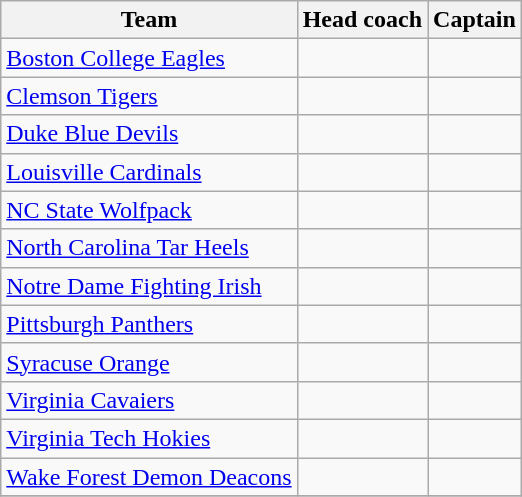<table class="wikitable sortable" style="text-align: left;">
<tr>
<th>Team</th>
<th>Head coach</th>
<th>Captain</th>
</tr>
<tr>
<td><a href='#'>Boston College Eagles</a></td>
<td>  </td>
<td></td>
</tr>
<tr>
<td><a href='#'>Clemson Tigers</a></td>
<td>  </td>
<td></td>
</tr>
<tr>
<td><a href='#'>Duke Blue Devils</a></td>
<td>  </td>
<td></td>
</tr>
<tr>
<td><a href='#'>Louisville Cardinals</a></td>
<td>  </td>
<td></td>
</tr>
<tr>
<td><a href='#'>NC State Wolfpack</a></td>
<td>  </td>
<td></td>
</tr>
<tr>
<td><a href='#'>North Carolina Tar Heels</a></td>
<td>  </td>
<td></td>
</tr>
<tr>
<td><a href='#'>Notre Dame Fighting Irish</a></td>
<td>  </td>
<td></td>
</tr>
<tr>
<td><a href='#'>Pittsburgh Panthers</a></td>
<td>  </td>
<td></td>
</tr>
<tr>
<td><a href='#'>Syracuse Orange</a></td>
<td>  </td>
<td></td>
</tr>
<tr>
<td><a href='#'>Virginia Cavaiers</a></td>
<td>  </td>
<td></td>
</tr>
<tr>
<td><a href='#'>Virginia Tech Hokies</a></td>
<td>  </td>
<td></td>
</tr>
<tr>
<td><a href='#'>Wake Forest Demon Deacons</a></td>
<td>  </td>
<td></td>
</tr>
<tr>
</tr>
</table>
